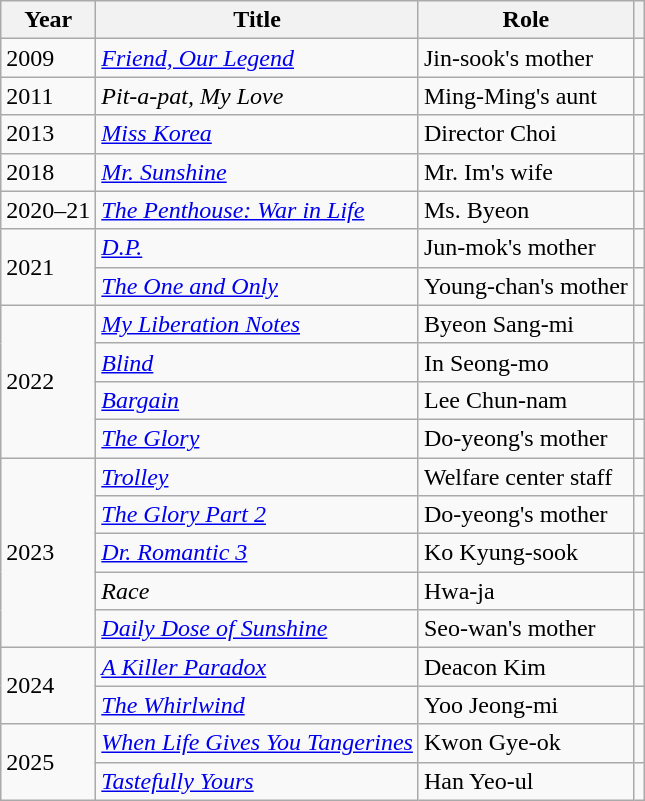<table class="wikitable">
<tr>
<th>Year</th>
<th>Title</th>
<th>Role</th>
<th></th>
</tr>
<tr>
<td>2009</td>
<td><em><a href='#'>Friend, Our Legend</a></em></td>
<td>Jin-sook's mother</td>
<td></td>
</tr>
<tr>
<td>2011</td>
<td><em>Pit-a-pat, My Love</em></td>
<td>Ming-Ming's aunt</td>
<td></td>
</tr>
<tr>
<td>2013</td>
<td><em><a href='#'>Miss Korea</a></em></td>
<td>Director Choi</td>
<td></td>
</tr>
<tr>
<td>2018</td>
<td><em><a href='#'>Mr. Sunshine</a></em></td>
<td>Mr. Im's wife</td>
<td></td>
</tr>
<tr>
<td>2020–21</td>
<td><em><a href='#'>The Penthouse: War in Life</a></em></td>
<td>Ms. Byeon</td>
<td></td>
</tr>
<tr>
<td rowspan="2">2021</td>
<td><em><a href='#'>D.P.</a></em></td>
<td>Jun-mok's mother</td>
<td></td>
</tr>
<tr>
<td><em><a href='#'>The One and Only</a></em></td>
<td>Young-chan's mother</td>
<td></td>
</tr>
<tr>
<td rowspan="4">2022</td>
<td><em><a href='#'>My Liberation Notes</a></em></td>
<td>Byeon Sang-mi</td>
<td></td>
</tr>
<tr>
<td><em><a href='#'>Blind</a></em></td>
<td>In Seong-mo</td>
<td></td>
</tr>
<tr>
<td><em><a href='#'>Bargain</a></em></td>
<td>Lee Chun-nam</td>
<td></td>
</tr>
<tr>
<td><em><a href='#'>The Glory</a></em></td>
<td>Do-yeong's mother</td>
<td></td>
</tr>
<tr>
<td rowspan="5">2023</td>
<td><em><a href='#'>Trolley</a></em></td>
<td>Welfare center staff</td>
<td></td>
</tr>
<tr>
<td><em><a href='#'>The Glory Part 2</a></em></td>
<td>Do-yeong's mother</td>
<td></td>
</tr>
<tr>
<td><em><a href='#'>Dr. Romantic 3</a></em></td>
<td>Ko Kyung-sook</td>
<td></td>
</tr>
<tr>
<td><em>Race</em></td>
<td>Hwa-ja</td>
<td></td>
</tr>
<tr>
<td><em><a href='#'>Daily Dose of Sunshine</a></em></td>
<td>Seo-wan's mother</td>
<td></td>
</tr>
<tr>
<td rowspan="2">2024</td>
<td><em><a href='#'>A Killer Paradox</a></em></td>
<td>Deacon Kim</td>
<td></td>
</tr>
<tr>
<td><em><a href='#'>The Whirlwind</a></em></td>
<td>Yoo Jeong-mi</td>
<td></td>
</tr>
<tr>
<td rowspan="2">2025</td>
<td><em><a href='#'>When Life Gives You Tangerines</a></em></td>
<td>Kwon Gye-ok</td>
<td></td>
</tr>
<tr>
<td><em><a href='#'>Tastefully Yours</a></em></td>
<td>Han Yeo-ul</td>
<td></td>
</tr>
</table>
